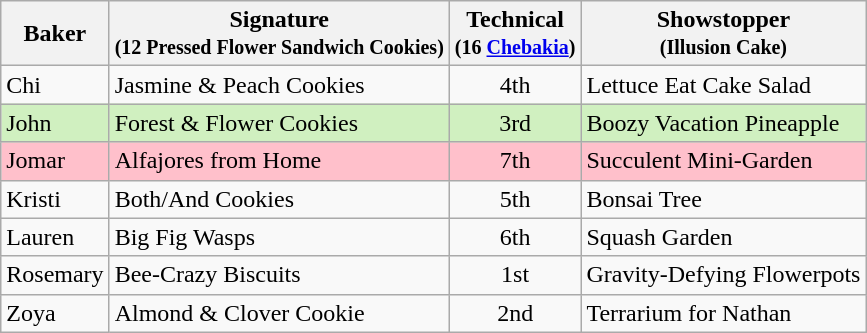<table class="wikitable" style="text-align:center;">
<tr>
<th>Baker</th>
<th>Signature<br><small>(12 Pressed Flower Sandwich Cookies)</small></th>
<th>Technical<br><small>(16 <a href='#'>Chebakia</a>)</small></th>
<th>Showstopper<br><small>(Illusion Cake)</small></th>
</tr>
<tr>
<td align="left">Chi</td>
<td align="left">Jasmine & Peach Cookies</td>
<td>4th</td>
<td align="left">Lettuce Eat Cake Salad</td>
</tr>
<tr style="background:#d0f0c0;">
<td align="left">John</td>
<td align="left">Forest & Flower Cookies</td>
<td>3rd</td>
<td align="left">Boozy Vacation Pineapple</td>
</tr>
<tr bgcolor=pink>
<td align="left">Jomar</td>
<td align="left">Alfajores from Home</td>
<td>7th</td>
<td align="left">Succulent Mini-Garden</td>
</tr>
<tr>
<td align="left">Kristi</td>
<td align="left">Both/And Cookies</td>
<td>5th</td>
<td align="left">Bonsai Tree</td>
</tr>
<tr>
<td align="left">Lauren</td>
<td align="left">Big Fig Wasps</td>
<td>6th</td>
<td align="left">Squash Garden</td>
</tr>
<tr>
<td align="left">Rosemary</td>
<td align="left">Bee-Crazy Biscuits</td>
<td>1st</td>
<td align="left">Gravity-Defying Flowerpots</td>
</tr>
<tr>
<td align="left">Zoya</td>
<td align="left">Almond & Clover Cookie</td>
<td>2nd</td>
<td align="left">Terrarium for Nathan</td>
</tr>
</table>
